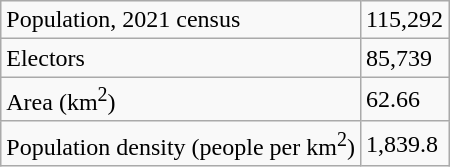<table class="wikitable">
<tr>
<td>Population, 2021 census</td>
<td>115,292</td>
</tr>
<tr>
<td>Electors</td>
<td>85,739</td>
</tr>
<tr>
<td>Area (km<sup>2</sup>)</td>
<td>62.66</td>
</tr>
<tr>
<td>Population density (people per km<sup>2</sup>)</td>
<td>1,839.8</td>
</tr>
</table>
